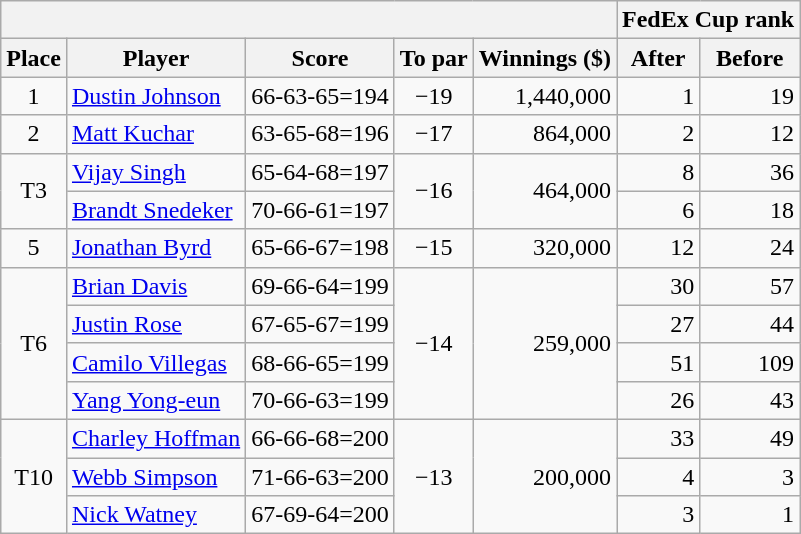<table class=wikitable>
<tr>
<th colspan=5></th>
<th colspan=2>FedEx Cup rank</th>
</tr>
<tr>
<th>Place</th>
<th>Player</th>
<th>Score</th>
<th>To par</th>
<th>Winnings ($)</th>
<th>After</th>
<th>Before</th>
</tr>
<tr>
<td align=center>1</td>
<td> <a href='#'>Dustin Johnson</a></td>
<td>66-63-65=194</td>
<td align=center>−19</td>
<td align=right>1,440,000</td>
<td align=right>1</td>
<td align=right>19</td>
</tr>
<tr>
<td align=center>2</td>
<td> <a href='#'>Matt Kuchar</a></td>
<td>63-65-68=196</td>
<td align=center>−17</td>
<td align=right>864,000</td>
<td align=right>2</td>
<td align=right>12</td>
</tr>
<tr>
<td align=center rowspan=2>T3</td>
<td> <a href='#'>Vijay Singh</a></td>
<td>65-64-68=197</td>
<td align=center rowspan=2>−16</td>
<td align=right rowspan=2>464,000</td>
<td align=right>8</td>
<td align=right>36</td>
</tr>
<tr>
<td> <a href='#'>Brandt Snedeker</a></td>
<td>70-66-61=197</td>
<td align=right>6</td>
<td align=right>18</td>
</tr>
<tr>
<td align=center>5</td>
<td> <a href='#'>Jonathan Byrd</a></td>
<td>65-66-67=198</td>
<td align=center>−15</td>
<td align=right>320,000</td>
<td align=right>12</td>
<td align=right>24</td>
</tr>
<tr>
<td align=center rowspan=4>T6</td>
<td> <a href='#'>Brian Davis</a></td>
<td>69-66-64=199</td>
<td align=center rowspan=4>−14</td>
<td align=right rowspan=4>259,000</td>
<td align=right>30</td>
<td align=right>57</td>
</tr>
<tr>
<td> <a href='#'>Justin Rose</a></td>
<td>67-65-67=199</td>
<td align=right>27</td>
<td align=right>44</td>
</tr>
<tr>
<td> <a href='#'>Camilo Villegas</a></td>
<td>68-66-65=199</td>
<td align=right>51</td>
<td align=right>109</td>
</tr>
<tr>
<td> <a href='#'>Yang Yong-eun</a></td>
<td>70-66-63=199</td>
<td align=right>26</td>
<td align=right>43</td>
</tr>
<tr>
<td align=center rowspan=3>T10</td>
<td> <a href='#'>Charley Hoffman</a></td>
<td>66-66-68=200</td>
<td align=center rowspan=3>−13</td>
<td align=right rowspan=3>200,000</td>
<td align=right>33</td>
<td align=right>49</td>
</tr>
<tr>
<td> <a href='#'>Webb Simpson</a></td>
<td>71-66-63=200</td>
<td align=right>4</td>
<td align=right>3</td>
</tr>
<tr>
<td> <a href='#'>Nick Watney</a></td>
<td>67-69-64=200</td>
<td align=right>3</td>
<td align=right>1</td>
</tr>
</table>
